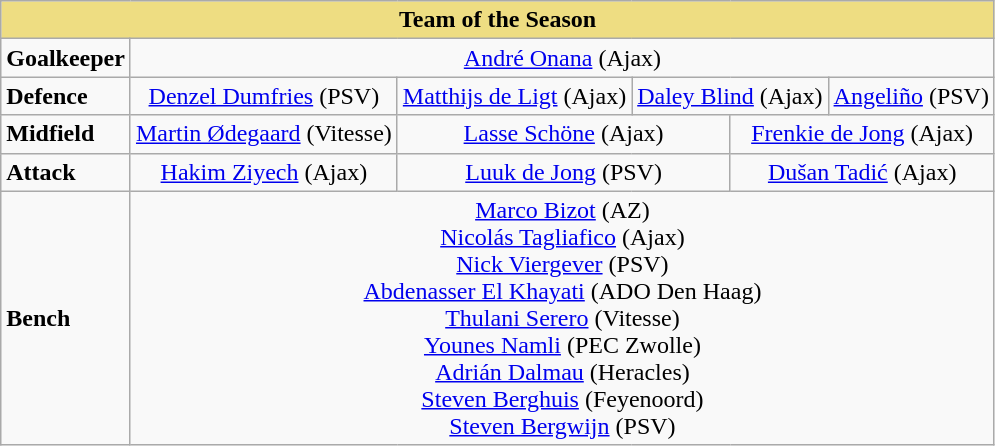<table class="wikitable" style="text-align: center;">
<tr>
<th style="background-color: #eedd82"        colspan="6">Team of the Season</th>
</tr>
<tr>
<td style="text-align: left;"><strong>Goalkeeper</strong></td>
<td colspan="5"> <a href='#'>André Onana</a> (Ajax)</td>
</tr>
<tr>
<td style="text-align: left;"><strong>Defence</strong></td>
<td> <a href='#'>Denzel Dumfries</a> (PSV)</td>
<td> <a href='#'>Matthijs de Ligt</a> (Ajax)</td>
<td colspan="2"> <a href='#'>Daley Blind</a> (Ajax)</td>
<td> <a href='#'>Angeliño</a> (PSV)</td>
</tr>
<tr>
<td style="text-align: left;"><strong>Midfield</strong></td>
<td> <a href='#'>Martin Ødegaard</a> (Vitesse)</td>
<td colspan="2"> <a href='#'>Lasse Schöne</a> (Ajax)</td>
<td colspan="2"> <a href='#'>Frenkie de Jong</a> (Ajax)</td>
</tr>
<tr>
<td style="text-align: left;"><strong>Attack</strong></td>
<td> <a href='#'>Hakim Ziyech</a> (Ajax)</td>
<td colspan="2"> <a href='#'>Luuk de Jong</a> (PSV)</td>
<td colspan="2"> <a href='#'>Dušan Tadić</a> (Ajax)</td>
</tr>
<tr>
<td style="text-align: left;"><strong>Bench</strong></td>
<td colspan="5"> <a href='#'>Marco Bizot</a> (AZ)<br> <a href='#'>Nicolás Tagliafico</a> (Ajax)<br> <a href='#'>Nick Viergever</a> (PSV)<br> <a href='#'>Abdenasser El Khayati</a> (ADO Den Haag)<br> <a href='#'>Thulani Serero</a> (Vitesse)<br> <a href='#'>Younes Namli</a> (PEC Zwolle)<br> <a href='#'>Adrián Dalmau</a> (Heracles)<br> <a href='#'>Steven Berghuis</a> (Feyenoord)<br> <a href='#'>Steven Bergwijn</a> (PSV)</td>
</tr>
</table>
